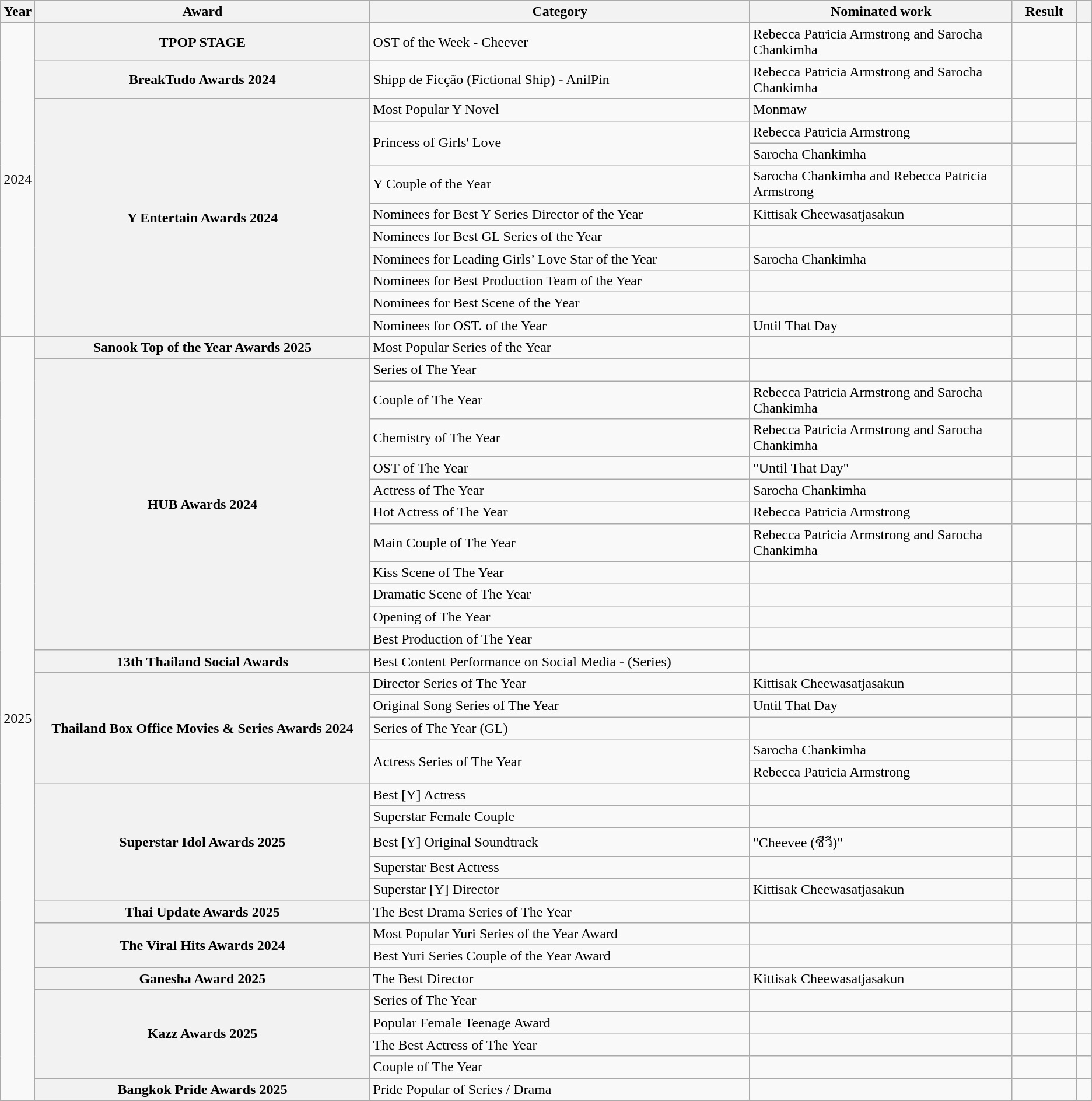<table class="wikitable sortable">
<tr>
<th>Year</th>
<th scope="col" style="width:35em;">Award</th>
<th scope="col" style="width:40em;">Category</th>
<th scope="col" style="width:25em;">Nominated work</th>
<th scope="col" style="width:5em;">Result</th>
<th scope="col" style="width:1em;" class="unsortable"></th>
</tr>
<tr>
<td rowspan="12">2024</td>
<th>TPOP STAGE</th>
<td>OST of the Week - Cheever</td>
<td>Rebecca Patricia Armstrong and Sarocha Chankimha</td>
<td></td>
<td></td>
</tr>
<tr>
<th>BreakTudo Awards 2024</th>
<td>Shipp de Ficção (Fictional Ship) - AnilPin</td>
<td>Rebecca Patricia Armstrong and Sarocha Chankimha</td>
<td></td>
<td></td>
</tr>
<tr>
<th scope="row" rowspan="10">Y Entertain Awards 2024</th>
<td>Most Popular Y Novel</td>
<td>Monmaw</td>
<td></td>
<td></td>
</tr>
<tr>
<td rowspan="2">Princess of Girls' Love</td>
<td>Rebecca Patricia Armstrong</td>
<td></td>
<td rowspan="2"></td>
</tr>
<tr>
<td>Sarocha Chankimha</td>
<td></td>
</tr>
<tr>
<td>Y Couple of the Year</td>
<td>Sarocha Chankimha and Rebecca Patricia Armstrong</td>
<td></td>
<td></td>
</tr>
<tr>
<td>Nominees for Best Y Series Director of the Year</td>
<td>Kittisak Cheewasatjasakun</td>
<td></td>
<td></td>
</tr>
<tr>
<td>Nominees for Best GL Series of the Year</td>
<td></td>
<td></td>
<td></td>
</tr>
<tr>
<td>Nominees for Leading Girls’ Love Star of the Year</td>
<td>Sarocha Chankimha</td>
<td></td>
<td></td>
</tr>
<tr>
<td>Nominees for Best Production Team of the Year</td>
<td></td>
<td></td>
<td></td>
</tr>
<tr>
<td>Nominees for Best Scene of the Year</td>
<td></td>
<td></td>
<td></td>
</tr>
<tr>
<td>Nominees for OST. of the Year</td>
<td>Until That Day</td>
<td></td>
<td></td>
</tr>
<tr>
<td rowspan="40">2025</td>
<th>Sanook Top of the Year Awards 2025</th>
<td>Most Popular Series of the Year</td>
<td></td>
<td></td>
<td></td>
</tr>
<tr>
<th rowspan="11">HUB Awards 2024</th>
<td>Series of The Year</td>
<td></td>
<td></td>
<td></td>
</tr>
<tr>
<td>Couple of The Year</td>
<td>Rebecca Patricia Armstrong and Sarocha Chankimha</td>
<td></td>
<td></td>
</tr>
<tr>
<td>Chemistry of The Year</td>
<td>Rebecca Patricia Armstrong and Sarocha Chankimha</td>
<td></td>
<td></td>
</tr>
<tr>
<td>OST of The Year</td>
<td>"Until That Day"</td>
<td></td>
<td></td>
</tr>
<tr>
<td>Actress of The Year</td>
<td>Sarocha Chankimha</td>
<td></td>
<td></td>
</tr>
<tr>
<td>Hot Actress of The Year</td>
<td>Rebecca Patricia Armstrong</td>
<td></td>
<td></td>
</tr>
<tr>
<td>Main Couple of The Year</td>
<td>Rebecca Patricia Armstrong and Sarocha Chankimha</td>
<td></td>
<td></td>
</tr>
<tr>
<td>Kiss Scene of The Year</td>
<td></td>
<td></td>
<td></td>
</tr>
<tr>
<td>Dramatic Scene of The Year</td>
<td></td>
<td></td>
<td></td>
</tr>
<tr>
<td>Opening of The Year</td>
<td></td>
<td></td>
<td></td>
</tr>
<tr>
<td>Best Production of The Year</td>
<td></td>
<td></td>
<td></td>
</tr>
<tr>
<th>13th Thailand Social Awards</th>
<td>Best Content Performance on Social Media - (Series)</td>
<td></td>
<td></td>
<td></td>
</tr>
<tr>
<th rowspan="5">Thailand Box Office Movies & Series Awards 2024</th>
<td>Director Series of The Year</td>
<td>Kittisak Cheewasatjasakun</td>
<td></td>
<td></td>
</tr>
<tr>
<td>Original Song Series of The Year</td>
<td>Until That Day</td>
<td></td>
<td></td>
</tr>
<tr>
<td>Series of The Year (GL)</td>
<td></td>
<td></td>
<td></td>
</tr>
<tr>
<td rowspan="2">Actress Series of The Year</td>
<td>Sarocha Chankimha</td>
<td></td>
<td></td>
</tr>
<tr>
<td>Rebecca Patricia Armstrong</td>
<td></td>
<td></td>
</tr>
<tr>
<th rowspan="5">Superstar Idol Awards 2025</th>
<td>Best [Y] Actress</td>
<td></td>
<td></td>
<td></td>
</tr>
<tr>
<td>Superstar Female Couple</td>
<td></td>
<td></td>
<td></td>
</tr>
<tr>
<td>Best [Y] Original Soundtrack</td>
<td>"Cheevee (ชีวี)"</td>
<td></td>
<td></td>
</tr>
<tr>
<td>Superstar Best Actress</td>
<td></td>
<td></td>
<td></td>
</tr>
<tr>
<td>Superstar [Y] Director</td>
<td>Kittisak Cheewasatjasakun</td>
<td></td>
<td></td>
</tr>
<tr>
<th>Thai Update Awards 2025</th>
<td>The Best Drama Series of The Year</td>
<td></td>
<td></td>
<td></td>
</tr>
<tr>
<th rowspan="2">The Viral Hits Awards 2024</th>
<td>Most Popular Yuri Series of the Year Award</td>
<td></td>
<td></td>
<td></td>
</tr>
<tr>
<td>Best Yuri Series Couple of the Year Award</td>
<td></td>
<td></td>
<td></td>
</tr>
<tr>
<th>Ganesha Award 2025</th>
<td>The Best Director</td>
<td>Kittisak Cheewasatjasakun</td>
<td></td>
<td></td>
</tr>
<tr>
<th rowspan="4">Kazz Awards 2025</th>
<td>Series of The Year</td>
<td></td>
<td></td>
<td></td>
</tr>
<tr>
<td>Popular Female Teenage Award</td>
<td></td>
<td></td>
<td></td>
</tr>
<tr>
<td>The Best Actress of The Year</td>
<td></td>
<td></td>
<td></td>
</tr>
<tr>
<td>Couple of The Year</td>
<td></td>
<td></td>
<td></td>
</tr>
<tr>
<th>Bangkok Pride Awards 2025</th>
<td>Pride Popular of Series / Drama</td>
<td></td>
<td></td>
<td></td>
</tr>
<tr>
</tr>
</table>
